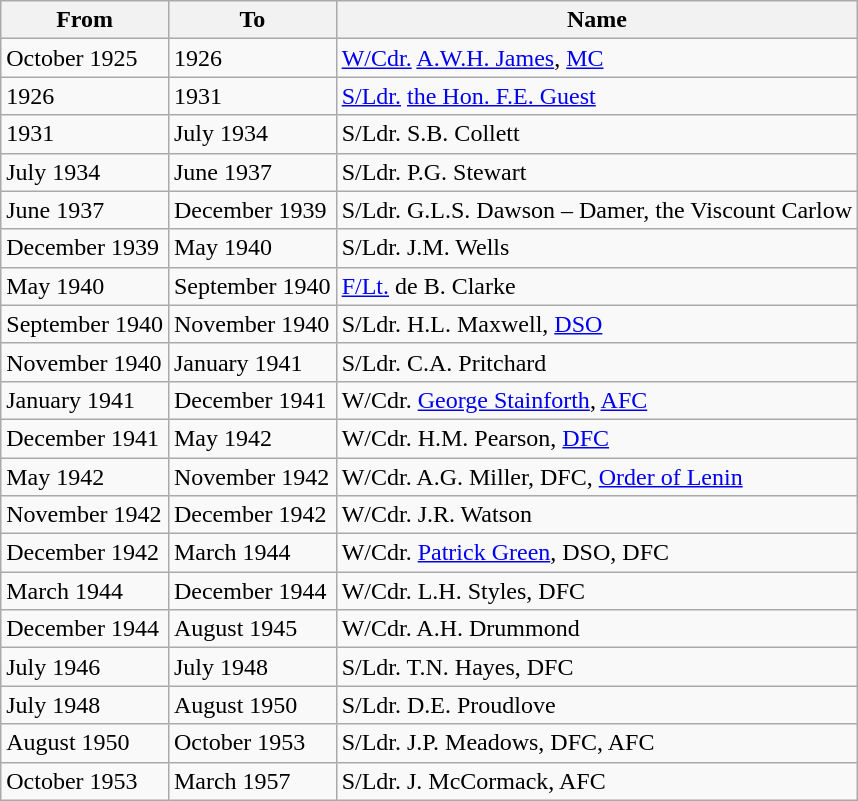<table class="wikitable">
<tr>
<th>From</th>
<th>To</th>
<th>Name</th>
</tr>
<tr>
<td>October 1925</td>
<td>1926</td>
<td><a href='#'>W/Cdr.</a> <a href='#'>A.W.H. James</a>, <a href='#'>MC</a></td>
</tr>
<tr>
<td>1926</td>
<td>1931</td>
<td><a href='#'>S/Ldr.</a> <a href='#'>the Hon. F.E. Guest</a></td>
</tr>
<tr>
<td>1931</td>
<td>July 1934</td>
<td>S/Ldr. S.B. Collett</td>
</tr>
<tr>
<td>July 1934</td>
<td>June 1937</td>
<td>S/Ldr. P.G. Stewart</td>
</tr>
<tr>
<td>June 1937</td>
<td>December 1939</td>
<td>S/Ldr. G.L.S. Dawson – Damer, the Viscount Carlow</td>
</tr>
<tr>
<td>December 1939</td>
<td>May 1940</td>
<td>S/Ldr. J.M. Wells</td>
</tr>
<tr>
<td>May 1940</td>
<td>September 1940</td>
<td><a href='#'>F/Lt.</a> de B. Clarke</td>
</tr>
<tr>
<td>September 1940</td>
<td>November 1940</td>
<td>S/Ldr. H.L. Maxwell, <a href='#'>DSO</a></td>
</tr>
<tr>
<td>November 1940</td>
<td>January 1941</td>
<td>S/Ldr. C.A. Pritchard</td>
</tr>
<tr>
<td>January 1941</td>
<td>December 1941</td>
<td>W/Cdr. <a href='#'>George Stainforth</a>, <a href='#'>AFC</a></td>
</tr>
<tr>
<td>December 1941</td>
<td>May 1942</td>
<td>W/Cdr. H.M. Pearson, <a href='#'>DFC</a></td>
</tr>
<tr>
<td>May 1942</td>
<td>November 1942</td>
<td>W/Cdr. A.G. Miller, DFC, <a href='#'>Order of Lenin</a></td>
</tr>
<tr>
<td>November 1942</td>
<td>December 1942</td>
<td>W/Cdr. J.R. Watson</td>
</tr>
<tr>
<td>December 1942</td>
<td>March 1944</td>
<td>W/Cdr. <a href='#'>Patrick Green</a>, DSO, DFC</td>
</tr>
<tr>
<td>March 1944</td>
<td>December 1944</td>
<td>W/Cdr. L.H. Styles, DFC</td>
</tr>
<tr>
<td>December 1944</td>
<td>August 1945</td>
<td>W/Cdr. A.H. Drummond</td>
</tr>
<tr>
<td>July 1946</td>
<td>July 1948</td>
<td>S/Ldr. T.N. Hayes, DFC</td>
</tr>
<tr>
<td>July 1948</td>
<td>August 1950</td>
<td>S/Ldr. D.E. Proudlove</td>
</tr>
<tr>
<td>August 1950</td>
<td>October 1953</td>
<td>S/Ldr. J.P. Meadows, DFC, AFC</td>
</tr>
<tr>
<td>October 1953</td>
<td>March 1957</td>
<td>S/Ldr. J. McCormack, AFC</td>
</tr>
</table>
